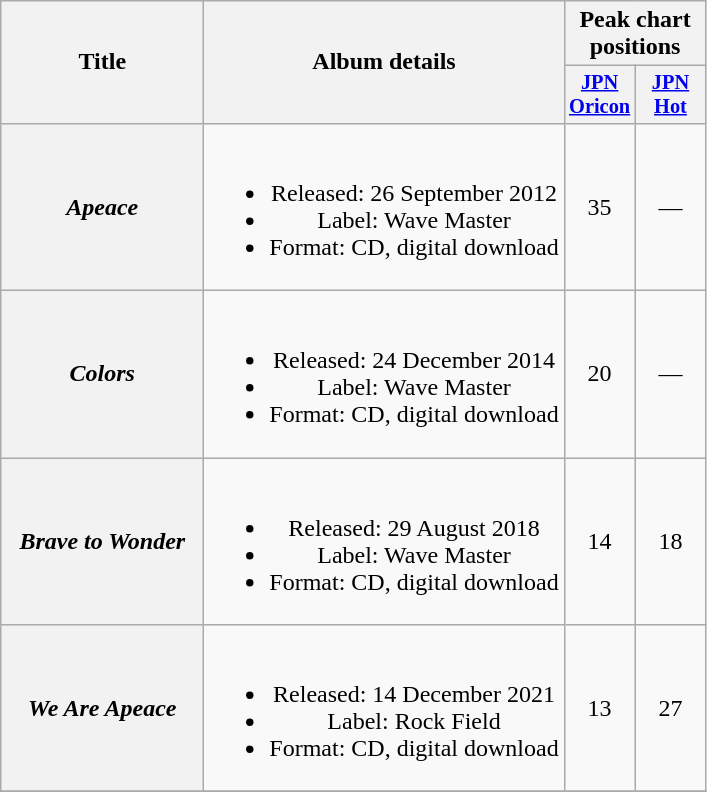<table class="wikitable plainrowheaders" style="text-align:center;">
<tr>
<th rowspan="2" scope="col" style="width:8em;">Title</th>
<th rowspan="2" scope="col">Album details</th>
<th colspan="2" scope="col">Peak chart positions</th>
</tr>
<tr>
<th scope="col" style="width:3em;font-size:85%;"><a href='#'>JPN<br>Oricon</a><br></th>
<th scope="col" style="width:3em;font-size:85%;"><a href='#'>JPN<br>Hot</a><br></th>
</tr>
<tr>
<th scope="row"><em>Apeace</em></th>
<td><br><ul><li>Released: 26 September 2012 </li><li>Label: Wave Master</li><li>Format: CD, digital download</li></ul></td>
<td>35</td>
<td>—</td>
</tr>
<tr>
<th scope="row"><em>Colors</em></th>
<td><br><ul><li>Released: 24 December 2014 </li><li>Label: Wave Master</li><li>Format: CD, digital download</li></ul></td>
<td>20</td>
<td>—</td>
</tr>
<tr>
<th scope="row"><em>Brave to Wonder</em></th>
<td><br><ul><li>Released: 29 August 2018 </li><li>Label: Wave Master</li><li>Format: CD, digital download</li></ul></td>
<td>14</td>
<td>18</td>
</tr>
<tr>
<th scope="row"><em>We Are Apeace</em></th>
<td><br><ul><li>Released: 14 December 2021 </li><li>Label: Rock Field</li><li>Format: CD, digital download</li></ul></td>
<td>13</td>
<td>27</td>
</tr>
<tr>
</tr>
</table>
